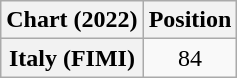<table class="wikitable plainrowheaders" style="text-align:center;">
<tr>
<th>Chart (2022)</th>
<th>Position</th>
</tr>
<tr>
<th scope="row">Italy (FIMI)</th>
<td>84</td>
</tr>
</table>
